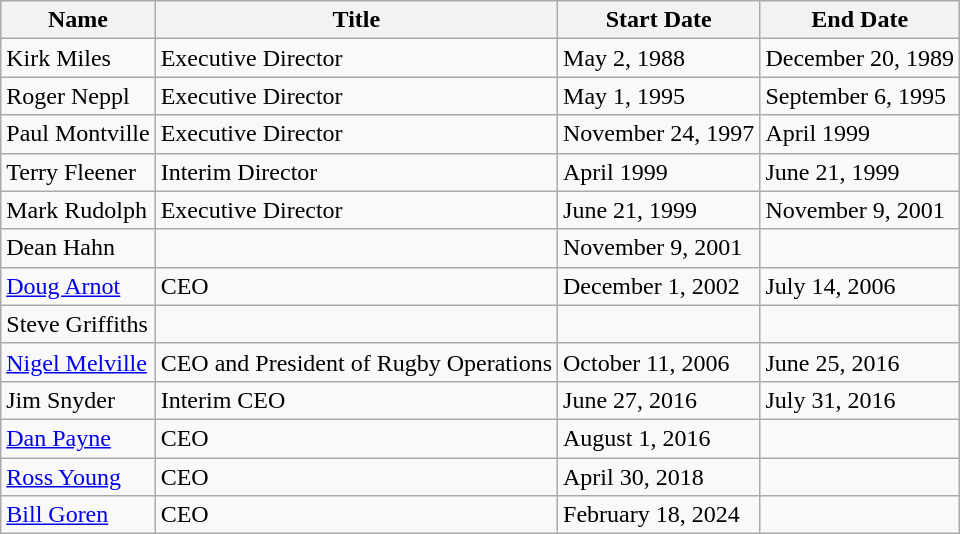<table class="wikitable">
<tr>
<th>Name</th>
<th>Title</th>
<th>Start Date</th>
<th>End Date</th>
</tr>
<tr>
<td>Kirk Miles</td>
<td>Executive Director</td>
<td>May 2, 1988</td>
<td>December 20, 1989</td>
</tr>
<tr>
<td>Roger Neppl</td>
<td>Executive Director</td>
<td>May 1, 1995</td>
<td>September 6, 1995</td>
</tr>
<tr>
<td>Paul Montville</td>
<td>Executive Director</td>
<td>November 24, 1997</td>
<td>April 1999</td>
</tr>
<tr>
<td>Terry Fleener</td>
<td>Interim Director</td>
<td>April 1999</td>
<td>June 21, 1999</td>
</tr>
<tr>
<td>Mark Rudolph</td>
<td>Executive Director</td>
<td>June 21, 1999</td>
<td>November 9, 2001</td>
</tr>
<tr>
<td>Dean Hahn</td>
<td></td>
<td>November 9, 2001</td>
<td></td>
</tr>
<tr>
<td><a href='#'>Doug Arnot</a></td>
<td>CEO</td>
<td>December 1, 2002</td>
<td>July 14, 2006</td>
</tr>
<tr>
<td>Steve Griffiths</td>
<td></td>
<td></td>
<td></td>
</tr>
<tr>
<td><a href='#'>Nigel Melville</a></td>
<td>CEO and President of Rugby Operations</td>
<td>October 11, 2006</td>
<td>June 25, 2016</td>
</tr>
<tr>
<td>Jim Snyder</td>
<td>Interim CEO</td>
<td>June 27, 2016</td>
<td>July 31, 2016</td>
</tr>
<tr>
<td><a href='#'>Dan Payne</a></td>
<td>CEO</td>
<td>August 1, 2016</td>
</tr>
<tr>
<td><a href='#'>Ross Young</a></td>
<td>CEO</td>
<td>April 30, 2018</td>
<td></td>
</tr>
<tr>
<td><a href='#'>Bill Goren</a></td>
<td>CEO</td>
<td>February 18, 2024</td>
<td></td>
</tr>
</table>
